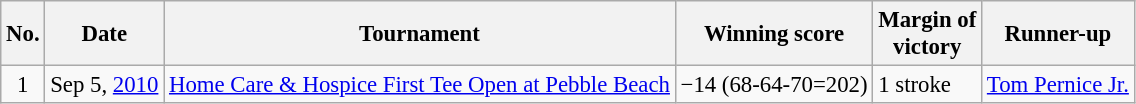<table class="wikitable" style="font-size:95%;">
<tr>
<th>No.</th>
<th>Date</th>
<th>Tournament</th>
<th>Winning score</th>
<th>Margin of<br>victory</th>
<th>Runner-up</th>
</tr>
<tr>
<td align=center>1</td>
<td align=right>Sep 5, <a href='#'>2010</a></td>
<td><a href='#'>Home Care & Hospice First Tee Open at Pebble Beach</a></td>
<td>−14 (68-64-70=202)</td>
<td>1 stroke</td>
<td> <a href='#'>Tom Pernice Jr.</a></td>
</tr>
</table>
